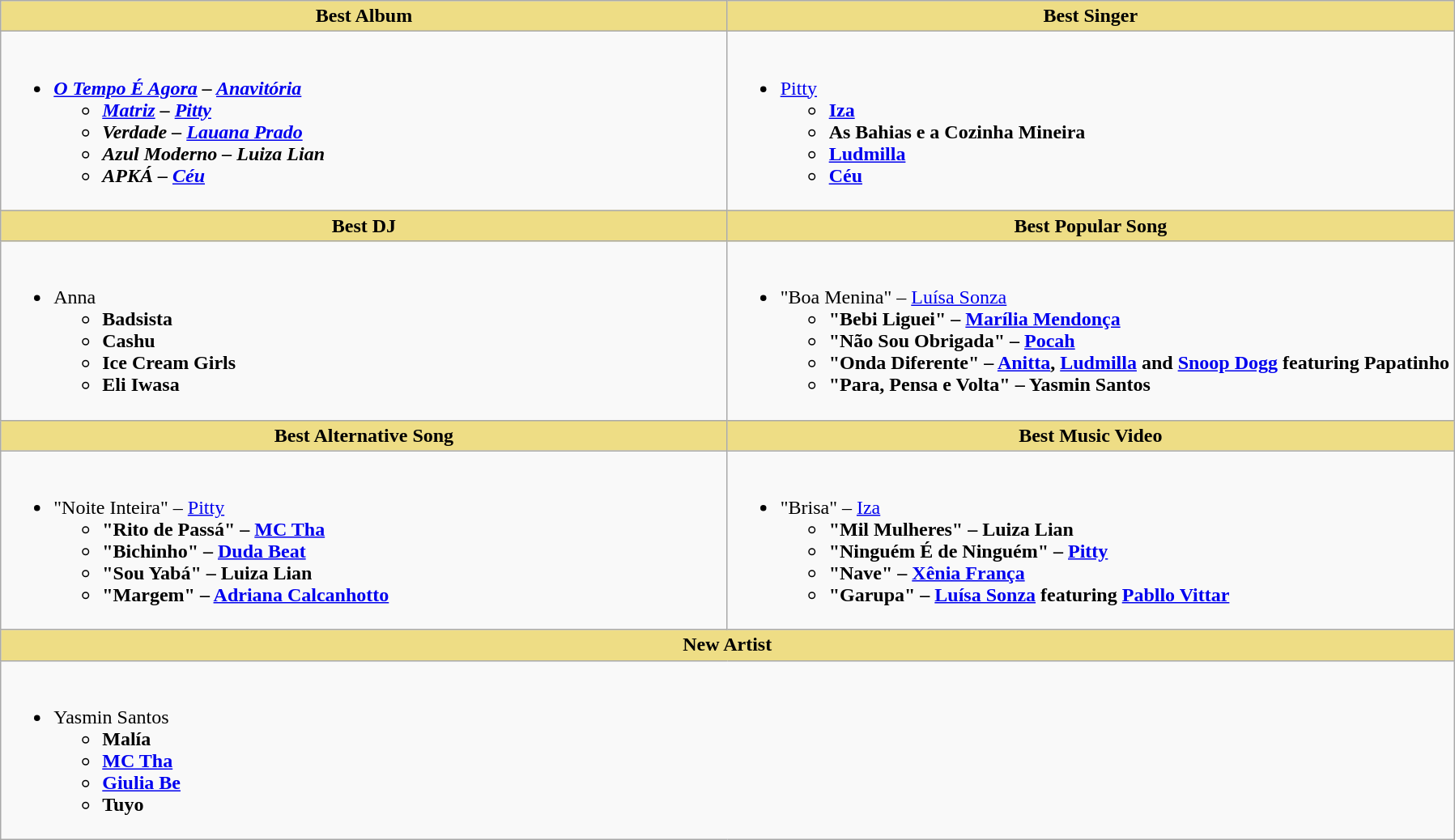<table class="wikitable" style="width=">
<tr>
<th scope="col" style="background:#EEDD85; width:50%">Best Album</th>
<th scope="col" style="background:#EEDD85; width:50%">Best Singer</th>
</tr>
<tr>
<td style="vertical-align:top"><br><ul><li><strong><em><a href='#'>O Tempo É Agora</a><em> – <a href='#'>Anavitória</a><strong><ul><li></em><a href='#'>Matriz</a><em> – <a href='#'>Pitty</a></li><li></em>Verdade<em> – <a href='#'>Lauana Prado</a></li><li></em>Azul Moderno<em> – Luiza Lian</li><li></em>APKÁ<em> – <a href='#'>Céu</a></li></ul></li></ul></td>
<td style="vertical-align:top"><br><ul><li></strong><a href='#'>Pitty</a><strong><ul><li><a href='#'>Iza</a></li><li>As Bahias e a Cozinha Mineira</li><li><a href='#'>Ludmilla</a></li><li><a href='#'>Céu</a></li></ul></li></ul></td>
</tr>
<tr>
<th scope="col" style="background:#EEDD85; width:50%">Best DJ</th>
<th scope="col" style="background:#EEDD85; width:50%">Best Popular Song</th>
</tr>
<tr>
<td style="vertical-align:top"><br><ul><li></strong>Anna<strong><ul><li>Badsista</li><li>Cashu</li><li>Ice Cream Girls</li><li>Eli Iwasa</li></ul></li></ul></td>
<td style="vertical-align:top"><br><ul><li></strong>"Boa Menina" – <a href='#'>Luísa Sonza</a><strong><ul><li>"Bebi Liguei" – <a href='#'>Marília Mendonça</a></li><li>"Não Sou Obrigada" – <a href='#'>Pocah</a></li><li>"Onda Diferente" – <a href='#'>Anitta</a>, <a href='#'>Ludmilla</a> and <a href='#'>Snoop Dogg</a> featuring Papatinho</li><li>"Para, Pensa e Volta" – Yasmin Santos</li></ul></li></ul></td>
</tr>
<tr>
<th scope="col" style="background:#EEDD85; width:50%">Best Alternative Song</th>
<th scope="col" style="background:#EEDD85; width:50%">Best Music Video</th>
</tr>
<tr>
<td style="vertical-align:top"><br><ul><li></strong>"Noite Inteira" – <a href='#'>Pitty</a><strong><ul><li>"Rito de Passá" – <a href='#'>MC Tha</a></li><li>"Bichinho" – <a href='#'>Duda Beat</a></li><li>"Sou Yabá" – Luiza Lian</li><li>"Margem" – <a href='#'>Adriana Calcanhotto</a></li></ul></li></ul></td>
<td style="vertical-align:top"><br><ul><li></strong>"Brisa" – <a href='#'>Iza</a><strong><ul><li>"Mil Mulheres" – Luiza Lian</li><li>"Ninguém É de Ninguém" – <a href='#'>Pitty</a></li><li>"Nave" – <a href='#'>Xênia França</a></li><li>"Garupa" – <a href='#'>Luísa Sonza</a> featuring <a href='#'>Pabllo Vittar</a></li></ul></li></ul></td>
</tr>
<tr>
<th colspan="2" scope="col" style="background:#EEDD85; width:50%">New Artist</th>
</tr>
<tr>
<td colspan="2" style="vertical-align:top"><br><ul><li></strong>Yasmin Santos<strong><ul><li>Malía</li><li><a href='#'>MC Tha</a></li><li><a href='#'>Giulia Be</a></li><li>Tuyo</li></ul></li></ul></td>
</tr>
</table>
